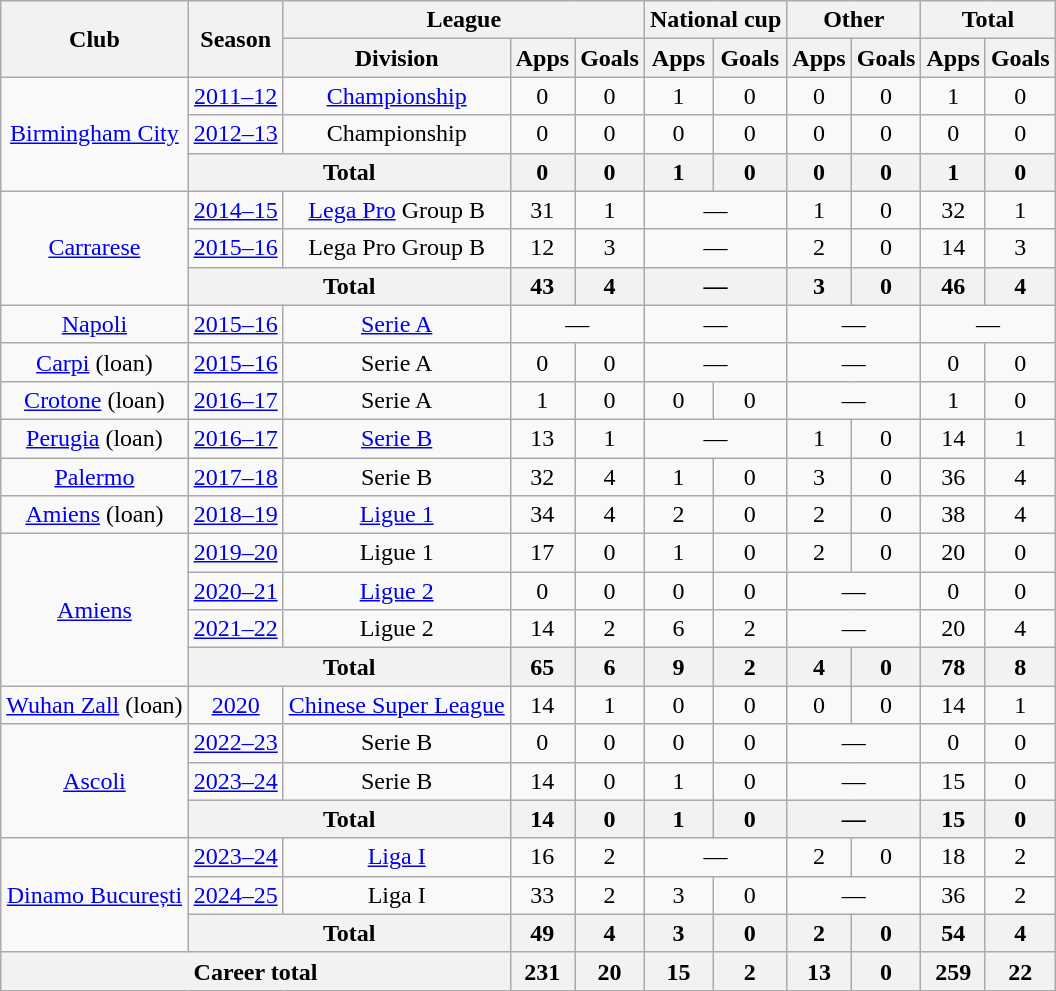<table class=wikitable style=text-align:center>
<tr>
<th rowspan="2">Club</th>
<th rowspan="2">Season</th>
<th colspan="3">League</th>
<th colspan="2">National cup</th>
<th colspan="2">Other</th>
<th colspan="2">Total</th>
</tr>
<tr>
<th>Division</th>
<th>Apps</th>
<th>Goals</th>
<th>Apps</th>
<th>Goals</th>
<th>Apps</th>
<th>Goals</th>
<th>Apps</th>
<th>Goals</th>
</tr>
<tr>
<td rowspan="3"><a href='#'>Birmingham City</a></td>
<td><a href='#'>2011–12</a></td>
<td><a href='#'>Championship</a></td>
<td>0</td>
<td>0</td>
<td>1</td>
<td>0</td>
<td>0</td>
<td>0</td>
<td>1</td>
<td>0</td>
</tr>
<tr>
<td><a href='#'>2012–13</a></td>
<td>Championship</td>
<td>0</td>
<td>0</td>
<td>0</td>
<td>0</td>
<td>0</td>
<td>0</td>
<td>0</td>
<td>0</td>
</tr>
<tr>
<th colspan="2">Total</th>
<th>0</th>
<th>0</th>
<th>1</th>
<th>0</th>
<th>0</th>
<th>0</th>
<th>1</th>
<th>0</th>
</tr>
<tr>
<td rowspan="3"><a href='#'>Carrarese</a></td>
<td><a href='#'>2014–15</a></td>
<td><a href='#'>Lega Pro</a> Group B</td>
<td>31</td>
<td>1</td>
<td colspan="2">—</td>
<td>1</td>
<td>0</td>
<td>32</td>
<td>1</td>
</tr>
<tr>
<td><a href='#'>2015–16</a></td>
<td>Lega Pro Group B</td>
<td>12</td>
<td>3</td>
<td colspan="2">—</td>
<td>2</td>
<td>0</td>
<td>14</td>
<td>3</td>
</tr>
<tr>
<th colspan="2">Total</th>
<th>43</th>
<th>4</th>
<th colspan="2">—</th>
<th>3</th>
<th>0</th>
<th>46</th>
<th>4</th>
</tr>
<tr>
<td><a href='#'>Napoli</a></td>
<td><a href='#'>2015–16</a></td>
<td><a href='#'>Serie A</a></td>
<td colspan="2">—</td>
<td colspan="2">—</td>
<td colspan="2">—</td>
<td colspan="2">—</td>
</tr>
<tr>
<td><a href='#'>Carpi</a> (loan)</td>
<td><a href='#'>2015–16</a></td>
<td>Serie A</td>
<td>0</td>
<td>0</td>
<td colspan="2">—</td>
<td colspan="2">—</td>
<td>0</td>
<td>0</td>
</tr>
<tr>
<td><a href='#'>Crotone</a> (loan)</td>
<td><a href='#'>2016–17</a></td>
<td>Serie A</td>
<td>1</td>
<td>0</td>
<td>0</td>
<td>0</td>
<td colspan="2">—</td>
<td>1</td>
<td>0</td>
</tr>
<tr>
<td><a href='#'>Perugia</a> (loan)</td>
<td><a href='#'>2016–17</a></td>
<td><a href='#'>Serie B</a></td>
<td>13</td>
<td>1</td>
<td colspan="2">—</td>
<td>1</td>
<td>0</td>
<td>14</td>
<td>1</td>
</tr>
<tr>
<td><a href='#'>Palermo</a></td>
<td><a href='#'>2017–18</a></td>
<td>Serie B</td>
<td>32</td>
<td>4</td>
<td>1</td>
<td>0</td>
<td>3</td>
<td>0</td>
<td>36</td>
<td>4</td>
</tr>
<tr>
<td><a href='#'>Amiens</a> (loan)</td>
<td><a href='#'>2018–19</a></td>
<td><a href='#'>Ligue 1</a></td>
<td>34</td>
<td>4</td>
<td>2</td>
<td>0</td>
<td>2</td>
<td>0</td>
<td>38</td>
<td>4</td>
</tr>
<tr>
<td rowspan="4"><a href='#'>Amiens</a></td>
<td><a href='#'>2019–20</a></td>
<td>Ligue 1</td>
<td>17</td>
<td>0</td>
<td>1</td>
<td>0</td>
<td>2</td>
<td>0</td>
<td>20</td>
<td>0</td>
</tr>
<tr>
<td><a href='#'>2020–21</a></td>
<td><a href='#'>Ligue 2</a></td>
<td>0</td>
<td>0</td>
<td>0</td>
<td>0</td>
<td colspan="2">—</td>
<td>0</td>
<td>0</td>
</tr>
<tr>
<td><a href='#'>2021–22</a></td>
<td>Ligue 2</td>
<td>14</td>
<td>2</td>
<td>6</td>
<td>2</td>
<td colspan="2">—</td>
<td>20</td>
<td>4</td>
</tr>
<tr>
<th colspan="2">Total</th>
<th>65</th>
<th>6</th>
<th>9</th>
<th>2</th>
<th>4</th>
<th>0</th>
<th>78</th>
<th>8</th>
</tr>
<tr>
<td><a href='#'>Wuhan Zall</a> (loan)</td>
<td><a href='#'>2020</a></td>
<td><a href='#'>Chinese Super League</a></td>
<td>14</td>
<td>1</td>
<td>0</td>
<td>0</td>
<td>0</td>
<td>0</td>
<td>14</td>
<td>1</td>
</tr>
<tr>
<td rowspan="3"><a href='#'>Ascoli</a></td>
<td><a href='#'>2022–23</a></td>
<td>Serie B</td>
<td>0</td>
<td>0</td>
<td>0</td>
<td>0</td>
<td colspan="2">—</td>
<td>0</td>
<td>0</td>
</tr>
<tr>
<td><a href='#'>2023–24</a></td>
<td>Serie B</td>
<td>14</td>
<td>0</td>
<td>1</td>
<td>0</td>
<td colspan="2">—</td>
<td>15</td>
<td>0</td>
</tr>
<tr>
<th colspan="2">Total</th>
<th>14</th>
<th>0</th>
<th>1</th>
<th>0</th>
<th colspan="2">—</th>
<th>15</th>
<th>0</th>
</tr>
<tr>
<td rowspan="3"><a href='#'>Dinamo București</a></td>
<td><a href='#'>2023–24</a></td>
<td><a href='#'>Liga I</a></td>
<td>16</td>
<td>2</td>
<td colspan="2">—</td>
<td>2</td>
<td>0</td>
<td>18</td>
<td>2</td>
</tr>
<tr>
<td><a href='#'>2024–25</a></td>
<td>Liga I</td>
<td>33</td>
<td>2</td>
<td>3</td>
<td>0</td>
<td colspan="2">—</td>
<td>36</td>
<td>2</td>
</tr>
<tr>
<th colspan="2">Total</th>
<th>49</th>
<th>4</th>
<th>3</th>
<th>0</th>
<th>2</th>
<th>0</th>
<th>54</th>
<th>4</th>
</tr>
<tr>
<th colspan="3">Career total</th>
<th>231</th>
<th>20</th>
<th>15</th>
<th>2</th>
<th>13</th>
<th>0</th>
<th>259</th>
<th>22</th>
</tr>
</table>
